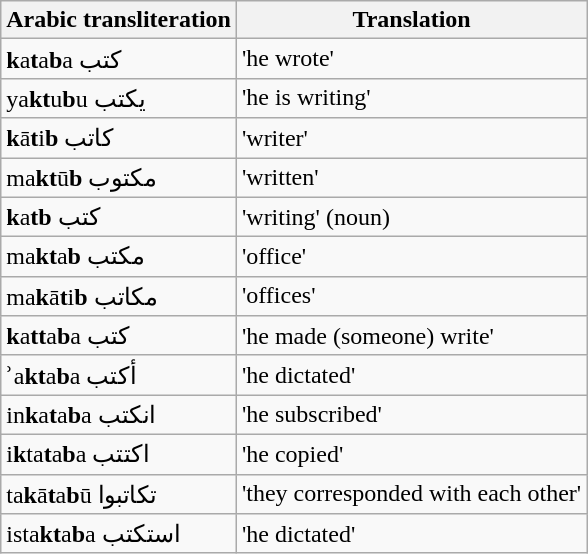<table class="wikitable">
<tr>
<th>Arabic transliteration</th>
<th>Translation</th>
</tr>
<tr>
<td><strong>k</strong>a<strong>t</strong>a<strong>b</strong>a كتب</td>
<td>'he wrote'</td>
</tr>
<tr>
<td>ya<strong>kt</strong>u<strong>b</strong>u يكتب</td>
<td>'he is writing'</td>
</tr>
<tr>
<td><strong>k</strong>ā<strong>t</strong>i<strong>b</strong> كاتب</td>
<td>'writer'</td>
</tr>
<tr>
<td>ma<strong>kt</strong>ū<strong>b</strong> مكتوب</td>
<td>'written'</td>
</tr>
<tr>
<td><strong>k</strong>a<strong>tb</strong> كتب</td>
<td>'writing' (noun)</td>
</tr>
<tr>
<td>ma<strong>kt</strong>a<strong>b</strong> مكتب</td>
<td>'office'</td>
</tr>
<tr>
<td>ma<strong>k</strong>ā<strong>t</strong>i<strong>b</strong> مكاتب</td>
<td>'offices'</td>
</tr>
<tr>
<td><strong>k</strong>a<strong>tt</strong>a<strong>b</strong>a كتب</td>
<td>'he made (someone) write'</td>
</tr>
<tr>
<td>ʾa<strong>kt</strong>a<strong>b</strong>a أكتب</td>
<td>'he dictated'</td>
</tr>
<tr>
<td>in<strong>k</strong>a<strong>t</strong>a<strong>b</strong>a انكتب</td>
<td>'he subscribed'</td>
</tr>
<tr>
<td>i<strong>k</strong>ta<strong>t</strong>a<strong>b</strong>a اكتتب</td>
<td>'he copied'</td>
</tr>
<tr>
<td>ta<strong>k</strong>ā<strong>t</strong>a<strong>b</strong>ū تكاتبوا</td>
<td>'they corresponded with each other'</td>
</tr>
<tr>
<td>ista<strong>kt</strong>a<strong>b</strong>a استكتب</td>
<td>'he dictated'</td>
</tr>
</table>
